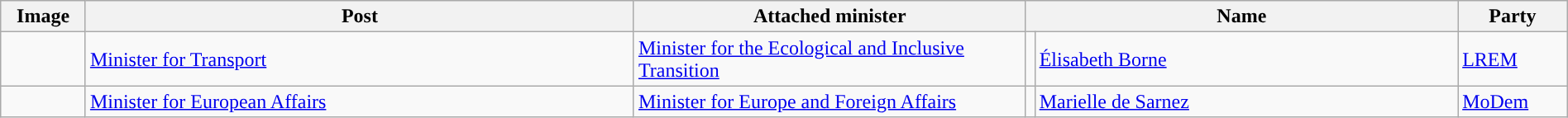<table class="wikitable sortable" style="width:100%;">
<tr>
<th class="unsortable">Image</th>
<th>Post</th>
<th>Attached minister</th>
<th colspan="2" scope="col" class="unsortable">Name</th>
<th>Party</th>
</tr>
<tr>
<td width="80px"></td>
<td width=35%><a href='#'>Minister for Transport</a></td>
<td width=25%><a href='#'>Minister for the Ecological and Inclusive Transition</a></td>
<td style="background:"></td>
<td width=27%><a href='#'>Élisabeth Borne</a></td>
<td width=7%><a href='#'>LREM</a></td>
</tr>
<tr>
<td width="80px"></td>
<td width=35%><a href='#'>Minister for European Affairs</a></td>
<td width=25%><a href='#'>Minister for Europe and Foreign Affairs</a></td>
<td style="background:"></td>
<td width=27%><a href='#'>Marielle de Sarnez</a></td>
<td width=7%><a href='#'>MoDem</a></td>
</tr>
</table>
